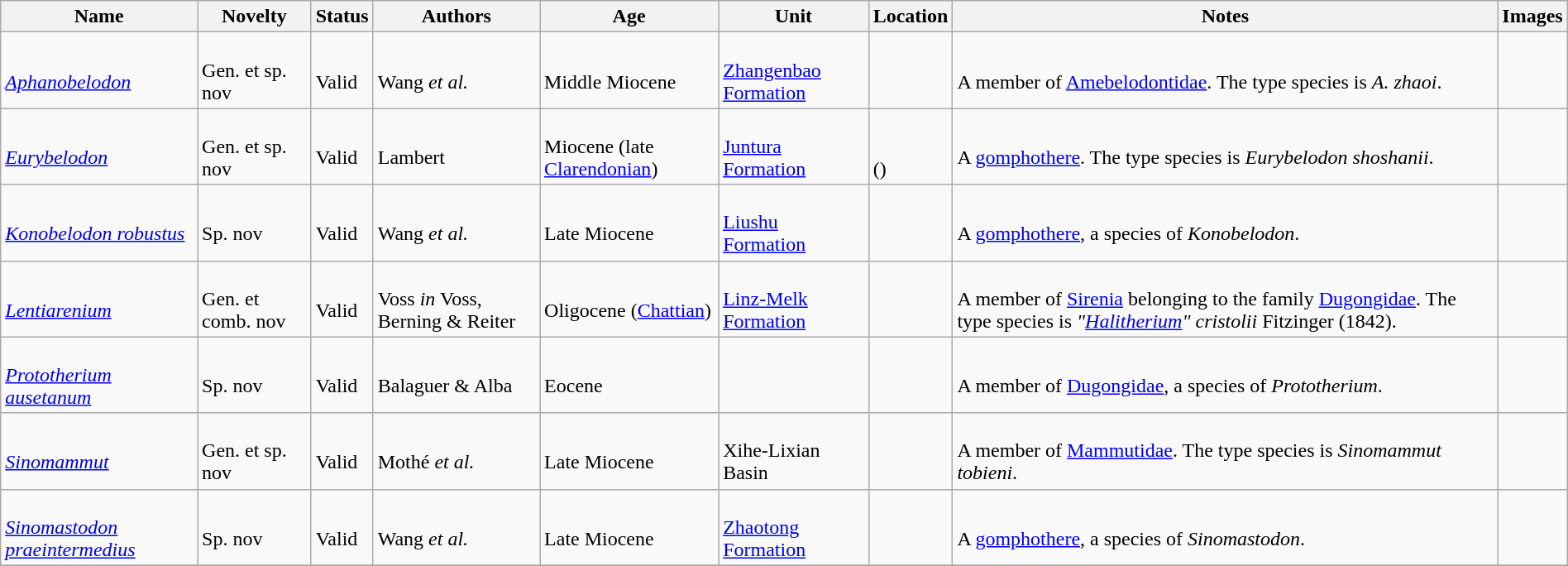<table class="wikitable sortable" align="center" width="100%">
<tr>
<th>Name</th>
<th>Novelty</th>
<th>Status</th>
<th>Authors</th>
<th>Age</th>
<th>Unit</th>
<th>Location</th>
<th>Notes</th>
<th>Images</th>
</tr>
<tr>
<td><br><em><a href='#'>Aphanobelodon</a></em></td>
<td><br>Gen. et sp. nov</td>
<td><br>Valid</td>
<td><br>Wang <em>et al.</em></td>
<td><br>Middle Miocene</td>
<td><br><a href='#'>Zhangenbao Formation</a></td>
<td><br></td>
<td><br>A member of <a href='#'>Amebelodontidae</a>. The type species is <em>A. zhaoi</em>.</td>
<td></td>
</tr>
<tr>
<td><br><em><a href='#'>Eurybelodon</a></em></td>
<td><br>Gen. et sp. nov</td>
<td><br>Valid</td>
<td><br>Lambert</td>
<td><br>Miocene (late <a href='#'>Clarendonian</a>)</td>
<td><br><a href='#'>Juntura Formation</a></td>
<td><br><br>()</td>
<td><br>A <a href='#'>gomphothere</a>. The type species is <em>Eurybelodon shoshanii</em>.</td>
<td></td>
</tr>
<tr>
<td><br><em><a href='#'>Konobelodon robustus</a></em></td>
<td><br>Sp. nov</td>
<td><br>Valid</td>
<td><br>Wang <em>et al.</em></td>
<td><br>Late Miocene</td>
<td><br><a href='#'>Liushu Formation</a></td>
<td><br></td>
<td><br>A <a href='#'>gomphothere</a>, a species of <em>Konobelodon</em>.</td>
<td></td>
</tr>
<tr>
<td><br><em><a href='#'>Lentiarenium</a></em></td>
<td><br>Gen. et comb. nov</td>
<td><br>Valid</td>
<td><br>Voss <em>in</em> Voss, Berning & Reiter</td>
<td><br>Oligocene (<a href='#'>Chattian</a>)</td>
<td><br><a href='#'>Linz-Melk Formation</a></td>
<td><br></td>
<td><br>A member of <a href='#'>Sirenia</a> belonging to the family <a href='#'>Dugongidae</a>. The type species is <em>"<a href='#'>Halitherium</a>" cristolii</em> Fitzinger (1842).</td>
<td></td>
</tr>
<tr>
<td><br><em><a href='#'>Prototherium ausetanum</a></em></td>
<td><br>Sp. nov</td>
<td><br>Valid</td>
<td><br>Balaguer & Alba</td>
<td><br>Eocene</td>
<td></td>
<td><br></td>
<td><br>A member of <a href='#'>Dugongidae</a>, a species of <em>Prototherium</em>.</td>
<td></td>
</tr>
<tr>
<td><br><em><a href='#'>Sinomammut</a></em></td>
<td><br>Gen. et sp. nov</td>
<td><br>Valid</td>
<td><br>Mothé <em>et al.</em></td>
<td><br>Late Miocene</td>
<td><br>Xihe-Lixian Basin</td>
<td><br></td>
<td><br>A member of <a href='#'>Mammutidae</a>. The type species is <em>Sinomammut tobieni</em>.</td>
<td></td>
</tr>
<tr>
<td><br><em><a href='#'>Sinomastodon praeintermedius</a></em></td>
<td><br>Sp. nov</td>
<td><br>Valid</td>
<td><br>Wang <em>et al.</em></td>
<td><br>Late Miocene</td>
<td><br><a href='#'>Zhaotong Formation</a></td>
<td><br></td>
<td><br>A <a href='#'>gomphothere</a>, a species of <em>Sinomastodon</em>.</td>
<td></td>
</tr>
<tr>
</tr>
</table>
